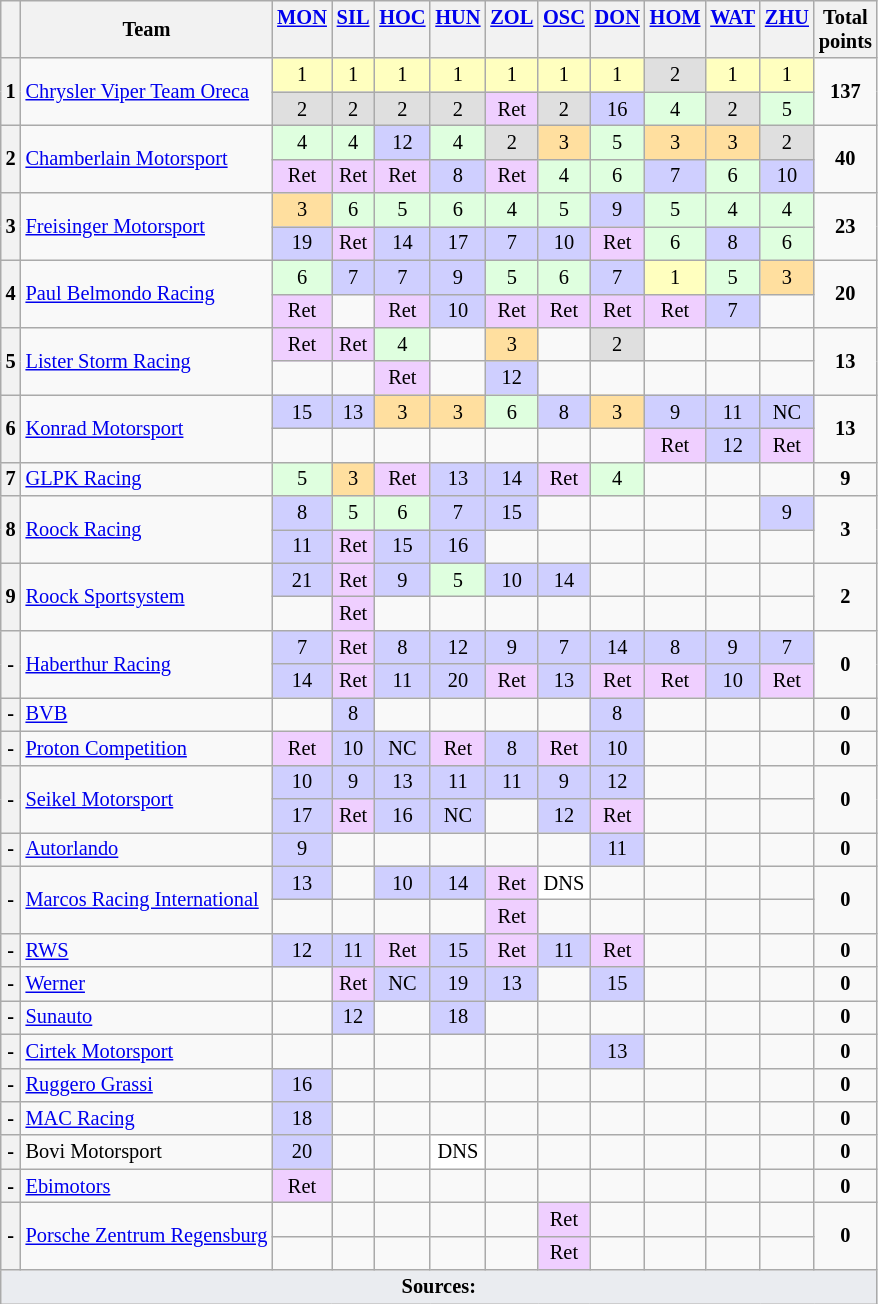<table class="wikitable" style="font-size: 85%; text-align:center;">
<tr valign="top">
<th valign=middle></th>
<th valign=middle>Team</th>
<th><a href='#'>MON</a><br></th>
<th><a href='#'>SIL</a><br></th>
<th><a href='#'>HOC</a><br></th>
<th><a href='#'>HUN</a><br></th>
<th><a href='#'>ZOL</a><br></th>
<th><a href='#'>OSC</a><br></th>
<th><a href='#'>DON</a><br></th>
<th><a href='#'>HOM</a><br></th>
<th><a href='#'>WAT</a><br></th>
<th><a href='#'>ZHU</a><br></th>
<th valign=middle>Total<br>points</th>
</tr>
<tr>
<th rowspan=2>1</th>
<td rowspan=2 align=left> <a href='#'>Chrysler Viper Team Oreca</a></td>
<td style="background:#FFFFBF;">1</td>
<td style="background:#FFFFBF;">1</td>
<td style="background:#FFFFBF;">1</td>
<td style="background:#FFFFBF;">1</td>
<td style="background:#FFFFBF;">1</td>
<td style="background:#FFFFBF;">1</td>
<td style="background:#FFFFBF;">1</td>
<td style="background:#DFDFDF;">2</td>
<td style="background:#FFFFBF;">1</td>
<td style="background:#FFFFBF;">1</td>
<td rowspan=2><strong>137</strong></td>
</tr>
<tr>
<td style="background:#DFDFDF;">2</td>
<td style="background:#DFDFDF;">2</td>
<td style="background:#DFDFDF;">2</td>
<td style="background:#DFDFDF;">2</td>
<td style="background:#EFCFFF;">Ret</td>
<td style="background:#DFDFDF;">2</td>
<td style="background:#CFCFFF;">16</td>
<td style="background:#DFFFDF;">4</td>
<td style="background:#DFDFDF;">2</td>
<td style="background:#DFFFDF;">5</td>
</tr>
<tr>
<th rowspan=2>2</th>
<td rowspan=2 align=left> <a href='#'>Chamberlain Motorsport</a></td>
<td style="background:#DFFFDF;">4</td>
<td style="background:#DFFFDF;">4</td>
<td style="background:#CFCFFF;">12</td>
<td style="background:#DFFFDF;">4</td>
<td style="background:#DFDFDF;">2</td>
<td style="background:#FFDF9F;">3</td>
<td style="background:#DFFFDF;">5</td>
<td style="background:#FFDF9F;">3</td>
<td style="background:#FFDF9F;">3</td>
<td style="background:#DFDFDF;">2</td>
<td rowspan=2><strong>40</strong></td>
</tr>
<tr>
<td style="background:#EFCFFF;">Ret</td>
<td style="background:#EFCFFF;">Ret</td>
<td style="background:#EFCFFF;">Ret</td>
<td style="background:#CFCFFF;">8</td>
<td style="background:#EFCFFF;">Ret</td>
<td style="background:#DFFFDF;">4</td>
<td style="background:#DFFFDF;">6</td>
<td style="background:#CFCFFF;">7</td>
<td style="background:#DFFFDF;">6</td>
<td style="background:#CFCFFF;">10</td>
</tr>
<tr>
<th rowspan=2>3</th>
<td rowspan=2 align=left> <a href='#'>Freisinger Motorsport</a></td>
<td style="background:#FFDF9F;">3</td>
<td style="background:#DFFFDF;">6</td>
<td style="background:#DFFFDF;">5</td>
<td style="background:#DFFFDF;">6</td>
<td style="background:#DFFFDF;">4</td>
<td style="background:#DFFFDF;">5</td>
<td style="background:#CFCFFF;">9</td>
<td style="background:#DFFFDF;">5</td>
<td style="background:#DFFFDF;">4</td>
<td style="background:#DFFFDF;">4</td>
<td rowspan=2><strong>23</strong></td>
</tr>
<tr>
<td style="background:#CFCFFF;">19</td>
<td style="background:#EFCFFF;">Ret</td>
<td style="background:#CFCFFF;">14</td>
<td style="background:#CFCFFF;">17</td>
<td style="background:#CFCFFF;">7</td>
<td style="background:#CFCFFF;">10</td>
<td style="background:#EFCFFF;">Ret</td>
<td style="background:#DFFFDF;">6</td>
<td style="background:#CFCFFF;">8</td>
<td style="background:#DFFFDF;">6</td>
</tr>
<tr>
<th rowspan=2>4</th>
<td rowspan=2 align=left> <a href='#'>Paul Belmondo Racing</a></td>
<td style="background:#DFFFDF;">6</td>
<td style="background:#CFCFFF;">7</td>
<td style="background:#CFCFFF;">7</td>
<td style="background:#CFCFFF;">9</td>
<td style="background:#DFFFDF;">5</td>
<td style="background:#DFFFDF;">6</td>
<td style="background:#CFCFFF;">7</td>
<td style="background:#FFFFBF;">1</td>
<td style="background:#DFFFDF;">5</td>
<td style="background:#FFDF9F;">3</td>
<td rowspan=2><strong>20</strong></td>
</tr>
<tr>
<td style="background:#EFCFFF;">Ret</td>
<td></td>
<td style="background:#EFCFFF;">Ret</td>
<td style="background:#CFCFFF;">10</td>
<td style="background:#EFCFFF;">Ret</td>
<td style="background:#EFCFFF;">Ret</td>
<td style="background:#EFCFFF;">Ret</td>
<td style="background:#EFCFFF;">Ret</td>
<td style="background:#CFCFFF;">7</td>
<td></td>
</tr>
<tr>
<th rowspan=2>5</th>
<td rowspan=2 align=left> <a href='#'>Lister Storm Racing</a></td>
<td style="background:#EFCFFF;">Ret</td>
<td style="background:#EFCFFF;">Ret</td>
<td style="background:#DFFFDF;">4</td>
<td></td>
<td style="background:#FFDF9F;">3</td>
<td></td>
<td style="background:#DFDFDF;">2</td>
<td></td>
<td></td>
<td></td>
<td rowspan=2><strong>13</strong></td>
</tr>
<tr>
<td></td>
<td></td>
<td style="background:#EFCFFF;">Ret</td>
<td></td>
<td style="background:#CFCFFF;">12</td>
<td></td>
<td></td>
<td></td>
<td></td>
<td></td>
</tr>
<tr>
<th rowspan=2>6</th>
<td rowspan=2 align=left> <a href='#'>Konrad Motorsport</a></td>
<td style="background:#CFCFFF;">15</td>
<td style="background:#CFCFFF;">13</td>
<td style="background:#FFDF9F;">3</td>
<td style="background:#FFDF9F;">3</td>
<td style="background:#DFFFDF;">6</td>
<td style="background:#CFCFFF;">8</td>
<td style="background:#FFDF9F;">3</td>
<td style="background:#CFCFFF;">9</td>
<td style="background:#CFCFFF;">11</td>
<td style="background:#CFCFFF;">NC</td>
<td rowspan=2><strong>13</strong></td>
</tr>
<tr>
<td></td>
<td></td>
<td></td>
<td></td>
<td></td>
<td></td>
<td></td>
<td style="background:#EFCFFF;">Ret</td>
<td style="background:#CFCFFF;">12</td>
<td style="background:#EFCFFF;">Ret</td>
</tr>
<tr>
<th>7</th>
<td align=left> <a href='#'>GLPK Racing</a></td>
<td style="background:#DFFFDF;">5</td>
<td style="background:#FFDF9F;">3</td>
<td style="background:#EFCFFF;">Ret</td>
<td style="background:#CFCFFF;">13</td>
<td style="background:#CFCFFF;">14</td>
<td style="background:#EFCFFF;">Ret</td>
<td style="background:#DFFFDF;">4</td>
<td></td>
<td></td>
<td></td>
<td><strong>9</strong></td>
</tr>
<tr>
<th rowspan=2>8</th>
<td rowspan=2 align=left> <a href='#'>Roock Racing</a></td>
<td style="background:#CFCFFF;">8</td>
<td style="background:#DFFFDF;">5</td>
<td style="background:#DFFFDF;">6</td>
<td style="background:#CFCFFF;">7</td>
<td style="background:#CFCFFF;">15</td>
<td></td>
<td></td>
<td></td>
<td></td>
<td style="background:#CFCFFF;">9</td>
<td rowspan=2><strong>3</strong></td>
</tr>
<tr>
<td style="background:#CFCFFF;">11</td>
<td style="background:#EFCFFF;">Ret</td>
<td style="background:#CFCFFF;">15</td>
<td style="background:#CFCFFF;">16</td>
<td></td>
<td></td>
<td></td>
<td></td>
<td></td>
<td></td>
</tr>
<tr>
<th rowspan=2>9</th>
<td rowspan=2 align=left> <a href='#'>Roock Sportsystem</a></td>
<td style="background:#CFCFFF;">21</td>
<td style="background:#EFCFFF;">Ret</td>
<td style="background:#CFCFFF;">9</td>
<td style="background:#DFFFDF;">5</td>
<td style="background:#CFCFFF;">10</td>
<td style="background:#CFCFFF;">14</td>
<td></td>
<td></td>
<td></td>
<td></td>
<td rowspan=2><strong>2</strong></td>
</tr>
<tr>
<td></td>
<td style="background:#EFCFFF;">Ret</td>
<td></td>
<td></td>
<td></td>
<td></td>
<td></td>
<td></td>
<td></td>
<td></td>
</tr>
<tr>
<th rowspan=2>-</th>
<td rowspan=2 align=left> <a href='#'>Haberthur Racing</a></td>
<td style="background:#CFCFFF;">7</td>
<td style="background:#EFCFFF;">Ret</td>
<td style="background:#CFCFFF;">8</td>
<td style="background:#CFCFFF;">12</td>
<td style="background:#CFCFFF;">9</td>
<td style="background:#CFCFFF;">7</td>
<td style="background:#CFCFFF;">14</td>
<td style="background:#CFCFFF;">8</td>
<td style="background:#CFCFFF;">9</td>
<td style="background:#CFCFFF;">7</td>
<td rowspan=2><strong>0</strong></td>
</tr>
<tr>
<td style="background:#CFCFFF;">14</td>
<td style="background:#EFCFFF;">Ret</td>
<td style="background:#CFCFFF;">11</td>
<td style="background:#CFCFFF;">20</td>
<td style="background:#EFCFFF;">Ret</td>
<td style="background:#CFCFFF;">13</td>
<td style="background:#EFCFFF;">Ret</td>
<td style="background:#EFCFFF;">Ret</td>
<td style="background:#CFCFFF;">10</td>
<td style="background:#EFCFFF;">Ret</td>
</tr>
<tr>
<th>-</th>
<td align=left> <a href='#'>BVB</a></td>
<td></td>
<td style="background:#CFCFFF;">8</td>
<td></td>
<td></td>
<td></td>
<td></td>
<td style="background:#CFCFFF;">8</td>
<td></td>
<td></td>
<td></td>
<td><strong>0</strong></td>
</tr>
<tr>
<th>-</th>
<td align=left> <a href='#'>Proton Competition</a></td>
<td style="background:#EFCFFF;">Ret</td>
<td style="background:#CFCFFF;">10</td>
<td style="background:#CFCFFF;">NC</td>
<td style="background:#EFCFFF;">Ret</td>
<td style="background:#CFCFFF;">8</td>
<td style="background:#EFCFFF;">Ret</td>
<td style="background:#CFCFFF;">10</td>
<td></td>
<td></td>
<td></td>
<td><strong>0</strong></td>
</tr>
<tr>
<th rowspan=2>-</th>
<td rowspan=2 align=left> <a href='#'>Seikel Motorsport</a></td>
<td style="background:#CFCFFF;">10</td>
<td style="background:#CFCFFF;">9</td>
<td style="background:#CFCFFF;">13</td>
<td style="background:#CFCFFF;">11</td>
<td style="background:#CFCFFF;">11</td>
<td style="background:#CFCFFF;">9</td>
<td style="background:#CFCFFF;">12</td>
<td></td>
<td></td>
<td></td>
<td rowspan=2><strong>0</strong></td>
</tr>
<tr>
<td style="background:#CFCFFF;">17</td>
<td style="background:#EFCFFF;">Ret</td>
<td style="background:#CFCFFF;">16</td>
<td style="background:#CFCFFF;">NC</td>
<td></td>
<td style="background:#CFCFFF;">12</td>
<td style="background:#EFCFFF;">Ret</td>
<td></td>
<td></td>
<td></td>
</tr>
<tr>
<th>-</th>
<td align=left> <a href='#'>Autorlando</a></td>
<td style="background:#CFCFFF;">9</td>
<td></td>
<td></td>
<td></td>
<td></td>
<td></td>
<td style="background:#CFCFFF;">11</td>
<td></td>
<td></td>
<td></td>
<td><strong>0</strong></td>
</tr>
<tr>
<th rowspan=2>-</th>
<td rowspan=2 align=left> <a href='#'>Marcos Racing International</a></td>
<td style="background:#CFCFFF;">13</td>
<td></td>
<td style="background:#CFCFFF;">10</td>
<td style="background:#CFCFFF;">14</td>
<td style="background:#EFCFFF;">Ret</td>
<td style="background:#FFFFFF;">DNS</td>
<td></td>
<td></td>
<td></td>
<td></td>
<td rowspan=2><strong>0</strong></td>
</tr>
<tr>
<td></td>
<td></td>
<td></td>
<td></td>
<td style="background:#EFCFFF;">Ret</td>
<td></td>
<td></td>
<td></td>
<td></td>
<td></td>
</tr>
<tr>
<th>-</th>
<td align=left> <a href='#'>RWS</a></td>
<td style="background:#CFCFFF;">12</td>
<td style="background:#CFCFFF;">11</td>
<td style="background:#EFCFFF;">Ret</td>
<td style="background:#CFCFFF;">15</td>
<td style="background:#EFCFFF;">Ret</td>
<td style="background:#CFCFFF;">11</td>
<td style="background:#EFCFFF;">Ret</td>
<td></td>
<td></td>
<td></td>
<td><strong>0</strong></td>
</tr>
<tr>
<th>-</th>
<td align=left> <a href='#'>Werner</a></td>
<td></td>
<td style="background:#EFCFFF;">Ret</td>
<td style="background:#CFCFFF;">NC</td>
<td style="background:#CFCFFF;">19</td>
<td style="background:#CFCFFF;">13</td>
<td></td>
<td style="background:#CFCFFF;">15</td>
<td></td>
<td></td>
<td></td>
<td><strong>0</strong></td>
</tr>
<tr>
<th>-</th>
<td align=left> <a href='#'>Sunauto</a></td>
<td></td>
<td style="background:#CFCFFF;">12</td>
<td></td>
<td style="background:#CFCFFF;">18</td>
<td></td>
<td></td>
<td></td>
<td></td>
<td></td>
<td></td>
<td><strong>0</strong></td>
</tr>
<tr>
<th>-</th>
<td align=left> <a href='#'>Cirtek Motorsport</a></td>
<td></td>
<td></td>
<td></td>
<td></td>
<td></td>
<td></td>
<td style="background:#CFCFFF;">13</td>
<td></td>
<td></td>
<td></td>
<td><strong>0</strong></td>
</tr>
<tr>
<th>-</th>
<td align=left> <a href='#'>Ruggero Grassi</a></td>
<td style="background:#CFCFFF;">16</td>
<td></td>
<td></td>
<td></td>
<td></td>
<td></td>
<td></td>
<td></td>
<td></td>
<td></td>
<td><strong>0</strong></td>
</tr>
<tr>
<th>-</th>
<td align=left> <a href='#'>MAC Racing</a></td>
<td style="background:#CFCFFF;">18</td>
<td></td>
<td></td>
<td></td>
<td></td>
<td></td>
<td></td>
<td></td>
<td></td>
<td></td>
<td><strong>0</strong></td>
</tr>
<tr>
<th>-</th>
<td align=left> Bovi Motorsport</td>
<td style="background:#CFCFFF;">20</td>
<td></td>
<td></td>
<td style="background:#FFFFFF;">DNS</td>
<td></td>
<td></td>
<td></td>
<td></td>
<td></td>
<td></td>
<td><strong>0</strong></td>
</tr>
<tr>
<th>-</th>
<td align=left> <a href='#'>Ebimotors</a></td>
<td style="background:#EFCFFF;">Ret</td>
<td></td>
<td></td>
<td></td>
<td></td>
<td></td>
<td></td>
<td></td>
<td></td>
<td></td>
<td><strong>0</strong></td>
</tr>
<tr>
<th rowspan=2>-</th>
<td rowspan=2 align=left> <a href='#'>Porsche Zentrum Regensburg</a></td>
<td></td>
<td></td>
<td></td>
<td></td>
<td></td>
<td style="background:#EFCFFF;">Ret</td>
<td></td>
<td></td>
<td></td>
<td></td>
<td rowspan=2><strong>0</strong></td>
</tr>
<tr>
<td></td>
<td></td>
<td></td>
<td></td>
<td></td>
<td style="background:#EFCFFF;">Ret</td>
<td></td>
<td></td>
<td></td>
<td></td>
</tr>
<tr class="sortbottom">
<td colspan="14" style="background-color:#EAECF0;text-align:center"><strong>Sources:</strong></td>
</tr>
</table>
